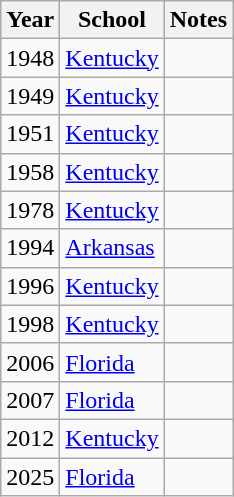<table class="wikitable">
<tr>
<th>Year</th>
<th>School</th>
<th>Notes</th>
</tr>
<tr>
<td>1948</td>
<td><a href='#'>Kentucky</a></td>
<td></td>
</tr>
<tr>
<td>1949</td>
<td><a href='#'>Kentucky</a></td>
<td></td>
</tr>
<tr>
<td>1951</td>
<td><a href='#'>Kentucky</a></td>
<td></td>
</tr>
<tr>
<td>1958</td>
<td><a href='#'>Kentucky</a></td>
<td></td>
</tr>
<tr>
<td>1978</td>
<td><a href='#'>Kentucky</a></td>
<td></td>
</tr>
<tr>
<td>1994</td>
<td><a href='#'>Arkansas</a></td>
<td></td>
</tr>
<tr>
<td>1996</td>
<td><a href='#'>Kentucky</a></td>
<td></td>
</tr>
<tr>
<td>1998</td>
<td><a href='#'>Kentucky</a></td>
<td></td>
</tr>
<tr>
<td>2006</td>
<td><a href='#'>Florida</a></td>
<td></td>
</tr>
<tr>
<td>2007</td>
<td><a href='#'>Florida</a></td>
<td></td>
</tr>
<tr>
<td>2012</td>
<td><a href='#'>Kentucky</a></td>
<td></td>
</tr>
<tr>
<td>2025</td>
<td><a href='#'>Florida</a></td>
<td></td>
</tr>
</table>
